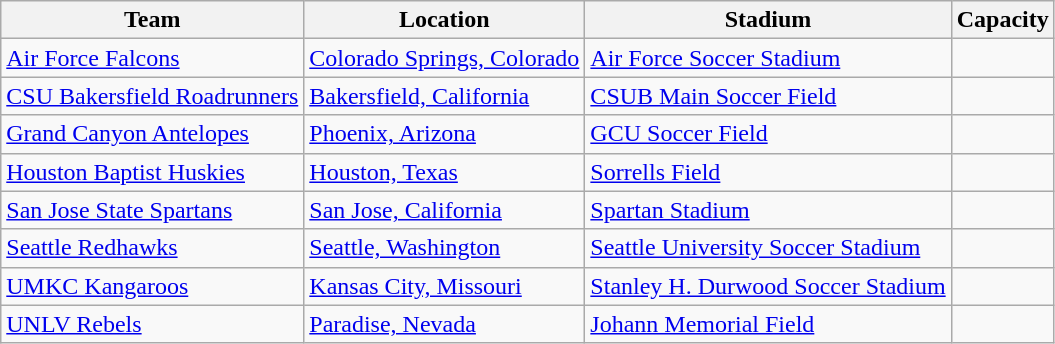<table class="wikitable sortable" style="text-align: left;">
<tr>
<th>Team</th>
<th>Location</th>
<th>Stadium</th>
<th>Capacity</th>
</tr>
<tr>
<td><a href='#'>Air Force Falcons</a></td>
<td><a href='#'>Colorado Springs, Colorado</a></td>
<td><a href='#'>Air Force Soccer Stadium</a></td>
<td align="center"></td>
</tr>
<tr>
<td><a href='#'>CSU Bakersfield Roadrunners</a></td>
<td><a href='#'>Bakersfield, California</a></td>
<td><a href='#'>CSUB Main Soccer Field</a></td>
<td align="center"></td>
</tr>
<tr>
<td><a href='#'>Grand Canyon Antelopes</a></td>
<td><a href='#'>Phoenix, Arizona</a></td>
<td><a href='#'>GCU Soccer Field</a></td>
<td align="center"></td>
</tr>
<tr>
<td><a href='#'>Houston Baptist Huskies</a></td>
<td><a href='#'>Houston, Texas</a></td>
<td><a href='#'>Sorrells Field</a></td>
<td align="center"></td>
</tr>
<tr>
<td><a href='#'>San Jose State Spartans</a></td>
<td><a href='#'>San Jose, California</a></td>
<td><a href='#'>Spartan Stadium</a></td>
<td align="center"></td>
</tr>
<tr>
<td><a href='#'>Seattle Redhawks</a></td>
<td><a href='#'>Seattle, Washington</a></td>
<td><a href='#'>Seattle University Soccer Stadium</a></td>
<td align="center"></td>
</tr>
<tr>
<td><a href='#'>UMKC Kangaroos</a></td>
<td><a href='#'>Kansas City, Missouri</a></td>
<td><a href='#'>Stanley H. Durwood Soccer Stadium</a></td>
<td align="center"></td>
</tr>
<tr>
<td><a href='#'>UNLV Rebels</a></td>
<td><a href='#'>Paradise, Nevada</a></td>
<td><a href='#'>Johann Memorial Field</a></td>
<td align="center"></td>
</tr>
</table>
